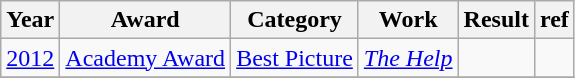<table class="wikitable">
<tr>
<th>Year</th>
<th>Award</th>
<th>Category</th>
<th>Work</th>
<th>Result</th>
<th>ref</th>
</tr>
<tr>
<td><a href='#'>2012</a></td>
<td><a href='#'>Academy Award</a></td>
<td><a href='#'>Best Picture</a></td>
<td><em><a href='#'>The Help</a></em></td>
<td></td>
<td></td>
</tr>
<tr>
</tr>
</table>
